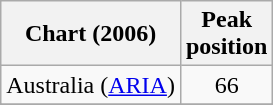<table class="wikitable sortable">
<tr>
<th>Chart (2006)</th>
<th>Peak<br>position</th>
</tr>
<tr>
<td>Australia (<a href='#'>ARIA</a>)</td>
<td align="center">66</td>
</tr>
<tr>
</tr>
<tr>
</tr>
<tr>
</tr>
<tr>
</tr>
<tr>
</tr>
<tr>
</tr>
<tr>
</tr>
</table>
